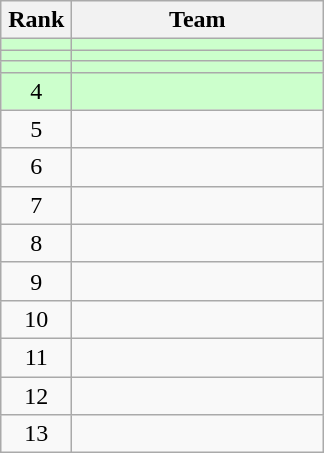<table class="wikitable" style="text-align:center">
<tr>
<th width=40>Rank</th>
<th width=160>Team</th>
</tr>
<tr bgcolor=#ccffcc>
<td></td>
<td style="text-align:left"></td>
</tr>
<tr bgcolor=#ccffcc>
<td></td>
<td style="text-align:left"></td>
</tr>
<tr bgcolor=#ccffcc>
<td></td>
<td style="text-align:left"></td>
</tr>
<tr bgcolor=#ccffcc>
<td>4</td>
<td style="text-align:left"></td>
</tr>
<tr>
<td>5</td>
<td style="text-align:left"></td>
</tr>
<tr>
<td>6</td>
<td style="text-align:left"></td>
</tr>
<tr>
<td>7</td>
<td style="text-align:left"></td>
</tr>
<tr>
<td>8</td>
<td style="text-align:left"></td>
</tr>
<tr>
<td>9</td>
<td style="text-align:left"></td>
</tr>
<tr>
<td>10</td>
<td style="text-align:left"></td>
</tr>
<tr>
<td>11</td>
<td style="text-align:left"></td>
</tr>
<tr>
<td>12</td>
<td style="text-align:left"></td>
</tr>
<tr>
<td>13</td>
<td style="text-align:left"></td>
</tr>
</table>
